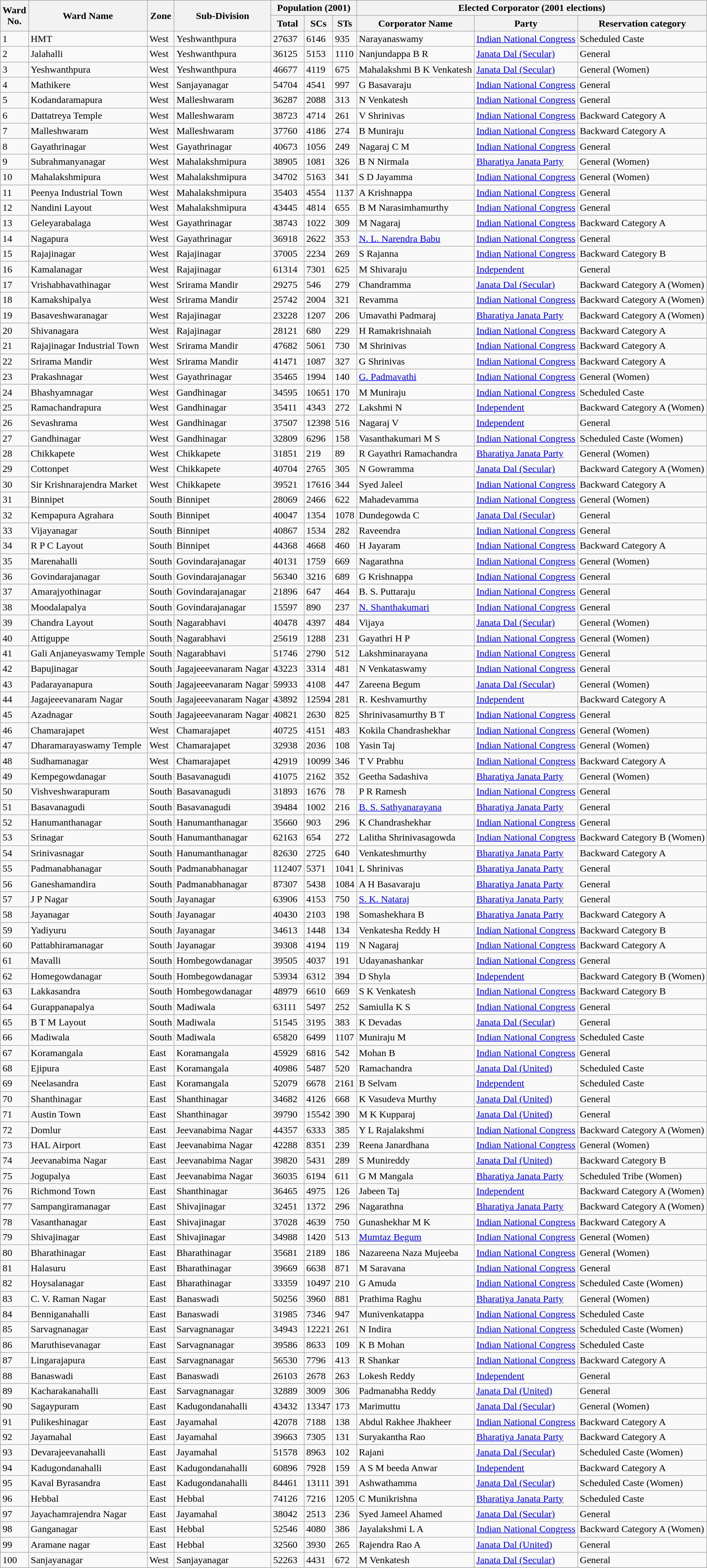<table class="wikitable sortable">
<tr>
<th rowspan="2">Ward<br>No.</th>
<th rowspan="2">Ward Name</th>
<th rowspan="2">Zone</th>
<th rowspan="2">Sub-Division</th>
<th colspan="3">Population (2001)</th>
<th colspan="3">Elected Corporator (2001 elections)</th>
</tr>
<tr>
<th>Total</th>
<th>SCs</th>
<th>STs</th>
<th>Corporator Name</th>
<th>Party</th>
<th>Reservation category</th>
</tr>
<tr>
<td>1</td>
<td>HMT</td>
<td>West</td>
<td>Yeshwanthpura</td>
<td>27637</td>
<td>6146</td>
<td>935</td>
<td>Narayanaswamy</td>
<td><a href='#'>Indian National Congress</a></td>
<td>Scheduled  Caste</td>
</tr>
<tr>
<td>2</td>
<td>Jalahalli</td>
<td>West</td>
<td>Yeshwanthpura</td>
<td>36125</td>
<td>5153</td>
<td>1110</td>
<td>Nanjundappa B R</td>
<td><a href='#'>Janata Dal (Secular)</a></td>
<td>General</td>
</tr>
<tr>
<td>3</td>
<td>Yeshwanthpura</td>
<td>West</td>
<td>Yeshwanthpura</td>
<td>46677</td>
<td>4119</td>
<td>675</td>
<td>Mahalakshmi B K  Venkatesh</td>
<td><a href='#'>Janata Dal (Secular)</a></td>
<td>General  (Women)</td>
</tr>
<tr>
<td>4</td>
<td>Mathikere</td>
<td>West</td>
<td>Sanjayanagar</td>
<td>54704</td>
<td>4541</td>
<td>997</td>
<td>G Basavaraju</td>
<td><a href='#'>Indian National Congress</a></td>
<td>General</td>
</tr>
<tr>
<td>5</td>
<td>Kodandaramapura</td>
<td>West</td>
<td>Malleshwaram</td>
<td>36287</td>
<td>2088</td>
<td>313</td>
<td>N Venkatesh</td>
<td><a href='#'>Indian National Congress</a></td>
<td>General</td>
</tr>
<tr>
<td>6</td>
<td>Dattatreya Temple</td>
<td>West</td>
<td>Malleshwaram</td>
<td>38723</td>
<td>4714</td>
<td>261</td>
<td>V Shrinivas</td>
<td><a href='#'>Indian National Congress</a></td>
<td>Backward  Category A</td>
</tr>
<tr>
<td>7</td>
<td>Malleshwaram</td>
<td>West</td>
<td>Malleshwaram</td>
<td>37760</td>
<td>4186</td>
<td>274</td>
<td>B Muniraju</td>
<td><a href='#'>Indian National Congress</a></td>
<td>Backward  Category A</td>
</tr>
<tr>
<td>8</td>
<td>Gayathrinagar</td>
<td>West</td>
<td>Gayathrinagar</td>
<td>40673</td>
<td>1056</td>
<td>249</td>
<td>Nagaraj C M</td>
<td><a href='#'>Indian National Congress</a></td>
<td>General</td>
</tr>
<tr>
<td>9</td>
<td>Subrahmanyanagar</td>
<td>West</td>
<td>Mahalakshmipura</td>
<td>38905</td>
<td>1081</td>
<td>326</td>
<td>B N Nirmala</td>
<td><a href='#'>Bharatiya Janata Party</a></td>
<td>General  (Women)</td>
</tr>
<tr>
<td>10</td>
<td>Mahalakshmipura</td>
<td>West</td>
<td>Mahalakshmipura</td>
<td>34702</td>
<td>5163</td>
<td>341</td>
<td>S D Jayamma</td>
<td><a href='#'>Indian National Congress</a></td>
<td>General  (Women)</td>
</tr>
<tr>
<td>11</td>
<td>Peenya Industrial  Town</td>
<td>West</td>
<td>Mahalakshmipura</td>
<td>35403</td>
<td>4554</td>
<td>1137</td>
<td>A Krishnappa</td>
<td><a href='#'>Indian National Congress</a></td>
<td>General</td>
</tr>
<tr>
<td>12</td>
<td>Nandini Layout</td>
<td>West</td>
<td>Mahalakshmipura</td>
<td>43445</td>
<td>4814</td>
<td>655</td>
<td>B M Narasimhamurthy</td>
<td><a href='#'>Indian National Congress</a></td>
<td>General</td>
</tr>
<tr>
<td>13</td>
<td>Geleyarabalaga</td>
<td>West</td>
<td>Gayathrinagar</td>
<td>38743</td>
<td>1022</td>
<td>309</td>
<td>M Nagaraj</td>
<td><a href='#'>Indian National Congress</a></td>
<td>Backward  Category A</td>
</tr>
<tr>
<td>14</td>
<td>Nagapura</td>
<td>West</td>
<td>Gayathrinagar</td>
<td>36918</td>
<td>2622</td>
<td>353</td>
<td><a href='#'>N. L. Narendra Babu</a></td>
<td><a href='#'>Indian National Congress</a></td>
<td>General</td>
</tr>
<tr>
<td>15</td>
<td>Rajajinagar</td>
<td>West</td>
<td>Rajajinagar</td>
<td>37005</td>
<td>2234</td>
<td>269</td>
<td>S Rajanna</td>
<td><a href='#'>Indian National Congress</a></td>
<td>Backward  Category B</td>
</tr>
<tr>
<td>16</td>
<td>Kamalanagar</td>
<td>West</td>
<td>Rajajinagar</td>
<td>61314</td>
<td>7301</td>
<td>625</td>
<td>M Shivaraju</td>
<td><a href='#'>Independent</a></td>
<td>General</td>
</tr>
<tr>
<td>17</td>
<td>Vrishabhavathinagar</td>
<td>West</td>
<td>Srirama Mandir</td>
<td>29275</td>
<td>546</td>
<td>279</td>
<td>Chandramma</td>
<td><a href='#'>Janata Dal (Secular)</a></td>
<td>Backward  Category A (Women)</td>
</tr>
<tr>
<td>18</td>
<td>Kamakshipalya</td>
<td>West</td>
<td>Srirama Mandir</td>
<td>25742</td>
<td>2004</td>
<td>321</td>
<td>Revamma</td>
<td><a href='#'>Indian National Congress</a></td>
<td>Backward  Category A (Women)</td>
</tr>
<tr>
<td>19</td>
<td>Basaveshwaranagar</td>
<td>West</td>
<td>Rajajinagar</td>
<td>23228</td>
<td>1207</td>
<td>206</td>
<td>Umavathi Padmaraj</td>
<td><a href='#'>Bharatiya Janata Party</a></td>
<td>Backward  Category A (Women)</td>
</tr>
<tr>
<td>20</td>
<td>Shivanagara</td>
<td>West</td>
<td>Rajajinagar</td>
<td>28121</td>
<td>680</td>
<td>229</td>
<td>H Ramakrishnaiah</td>
<td><a href='#'>Indian National Congress</a></td>
<td>Backward  Category A</td>
</tr>
<tr>
<td>21</td>
<td>Rajajinagar Industrial Town</td>
<td>West</td>
<td>Srirama Mandir</td>
<td>47682</td>
<td>5061</td>
<td>730</td>
<td>M Shrinivas</td>
<td><a href='#'>Indian National Congress</a></td>
<td>Backward  Category A</td>
</tr>
<tr>
<td>22</td>
<td>Srirama Mandir</td>
<td>West</td>
<td>Srirama Mandir</td>
<td>41471</td>
<td>1087</td>
<td>327</td>
<td>G Shrinivas</td>
<td><a href='#'>Indian National Congress</a></td>
<td>Backward  Category A</td>
</tr>
<tr>
<td>23</td>
<td>Prakashnagar</td>
<td>West</td>
<td>Gayathrinagar</td>
<td>35465</td>
<td>1994</td>
<td>140</td>
<td><a href='#'>G. Padmavathi</a></td>
<td><a href='#'>Indian National Congress</a></td>
<td>General  (Women)</td>
</tr>
<tr>
<td>24</td>
<td>Bhashyamnagar</td>
<td>West</td>
<td>Gandhinagar</td>
<td>34595</td>
<td>10651</td>
<td>170</td>
<td>M Muniraju</td>
<td><a href='#'>Indian National Congress</a></td>
<td>Scheduled  Caste</td>
</tr>
<tr>
<td>25</td>
<td>Ramachandrapura</td>
<td>West</td>
<td>Gandhinagar</td>
<td>35411</td>
<td>4343</td>
<td>272</td>
<td>Lakshmi N</td>
<td><a href='#'>Independent</a></td>
<td>Backward  Category A (Women)</td>
</tr>
<tr>
<td>26</td>
<td>Sevashrama</td>
<td>West</td>
<td>Gandhinagar</td>
<td>37507</td>
<td>12398</td>
<td>516</td>
<td>Nagaraj V</td>
<td><a href='#'>Independent</a></td>
<td>General</td>
</tr>
<tr>
<td>27</td>
<td>Gandhinagar</td>
<td>West</td>
<td>Gandhinagar</td>
<td>32809</td>
<td>6296</td>
<td>158</td>
<td>Vasanthakumari M S</td>
<td><a href='#'>Indian National Congress</a></td>
<td>Scheduled  Caste (Women)</td>
</tr>
<tr>
<td>28</td>
<td>Chikkapete</td>
<td>West</td>
<td>Chikkapete</td>
<td>31851</td>
<td>219</td>
<td>89</td>
<td>R Gayathri  Ramachandra</td>
<td><a href='#'>Bharatiya Janata Party</a></td>
<td>General  (Women)</td>
</tr>
<tr>
<td>29</td>
<td>Cottonpet</td>
<td>West</td>
<td>Chikkapete</td>
<td>40704</td>
<td>2765</td>
<td>305</td>
<td>N Gowramma</td>
<td><a href='#'>Janata Dal (Secular)</a></td>
<td>Backward  Category A (Women)</td>
</tr>
<tr>
<td>30</td>
<td>Sir Krishnarajendra  Market</td>
<td>West</td>
<td>Chikkapete</td>
<td>39521</td>
<td>17616</td>
<td>344</td>
<td>Syed Jaleel</td>
<td><a href='#'>Indian National Congress</a></td>
<td>Backward  Category A</td>
</tr>
<tr>
<td>31</td>
<td>Binnipet</td>
<td>South</td>
<td>Binnipet</td>
<td>28069</td>
<td>2466</td>
<td>622</td>
<td>Mahadevamma</td>
<td><a href='#'>Indian National Congress</a></td>
<td>General  (Women)</td>
</tr>
<tr>
<td>32</td>
<td>Kempapura Agrahara</td>
<td>South</td>
<td>Binnipet</td>
<td>40047</td>
<td>1354</td>
<td>1078</td>
<td>Dundegowda C</td>
<td><a href='#'>Janata Dal (Secular)</a></td>
<td>General</td>
</tr>
<tr>
<td>33</td>
<td>Vijayanagar</td>
<td>South</td>
<td>Binnipet</td>
<td>40867</td>
<td>1534</td>
<td>282</td>
<td>Raveendra</td>
<td><a href='#'>Indian National Congress</a></td>
<td>General</td>
</tr>
<tr>
<td>34</td>
<td>R P C Layout</td>
<td>South</td>
<td>Binnipet</td>
<td>44368</td>
<td>4668</td>
<td>460</td>
<td>H Jayaram</td>
<td><a href='#'>Indian National Congress</a></td>
<td>Backward  Category A</td>
</tr>
<tr>
<td>35</td>
<td>Marenahalli</td>
<td>South</td>
<td>Govindarajanagar</td>
<td>40131</td>
<td>1759</td>
<td>669</td>
<td>Nagarathna</td>
<td><a href='#'>Indian National Congress</a></td>
<td>General  (Women)</td>
</tr>
<tr>
<td>36</td>
<td>Govindarajanagar</td>
<td>South</td>
<td>Govindarajanagar</td>
<td>56340</td>
<td>3216</td>
<td>689</td>
<td>G Krishnappa</td>
<td><a href='#'>Indian National Congress</a></td>
<td>General</td>
</tr>
<tr>
<td>37</td>
<td>Amarajyothinagar</td>
<td>South</td>
<td>Govindarajanagar</td>
<td>21896</td>
<td>647</td>
<td>464</td>
<td>B. S. Puttaraju</td>
<td><a href='#'>Indian National Congress</a></td>
<td>General</td>
</tr>
<tr>
<td>38</td>
<td>Moodalapalya</td>
<td>South</td>
<td>Govindarajanagar</td>
<td>15597</td>
<td>890</td>
<td>237</td>
<td><a href='#'>N. Shanthakumari</a></td>
<td><a href='#'>Indian National Congress</a></td>
<td>General</td>
</tr>
<tr>
<td>39</td>
<td>Chandra Layout</td>
<td>South</td>
<td>Nagarabhavi</td>
<td>40478</td>
<td>4397</td>
<td>484</td>
<td>Vijaya</td>
<td><a href='#'>Janata Dal (Secular)</a></td>
<td>General  (Women)</td>
</tr>
<tr>
<td>40</td>
<td>Attiguppe</td>
<td>South</td>
<td>Nagarabhavi</td>
<td>25619</td>
<td>1288</td>
<td>231</td>
<td>Gayathri H P</td>
<td><a href='#'>Indian National Congress</a></td>
<td>General  (Women)</td>
</tr>
<tr>
<td>41</td>
<td>Gali Anjaneyaswamy  Temple</td>
<td>South</td>
<td>Nagarabhavi</td>
<td>51746</td>
<td>2790</td>
<td>512</td>
<td>Lakshminarayana</td>
<td><a href='#'>Indian National Congress</a></td>
<td>General</td>
</tr>
<tr>
<td>42</td>
<td>Bapujinagar</td>
<td>South</td>
<td>Jagajeeevanaram Nagar</td>
<td>43223</td>
<td>3314</td>
<td>481</td>
<td>N Venkataswamy</td>
<td><a href='#'>Indian National Congress</a></td>
<td>General</td>
</tr>
<tr>
<td>43</td>
<td>Padarayanapura</td>
<td>South</td>
<td>Jagajeeevanaram Nagar</td>
<td>59933</td>
<td>4108</td>
<td>447</td>
<td>Zareena Begum</td>
<td><a href='#'>Janata Dal (Secular)</a></td>
<td>General  (Women)</td>
</tr>
<tr>
<td>44</td>
<td>Jagajeeevanaram Nagar</td>
<td>South</td>
<td>Jagajeeevanaram Nagar</td>
<td>43892</td>
<td>12594</td>
<td>281</td>
<td>R. Keshvamurthy</td>
<td><a href='#'>Independent</a></td>
<td>Backward  Category A</td>
</tr>
<tr>
<td>45</td>
<td>Azadnagar</td>
<td>South</td>
<td>Jagajeeevanaram Nagar</td>
<td>40821</td>
<td>2630</td>
<td>825</td>
<td>Shrinivasamurthy B T</td>
<td><a href='#'>Indian National Congress</a></td>
<td>General</td>
</tr>
<tr>
<td>46</td>
<td>Chamarajapet</td>
<td>West</td>
<td>Chamarajapet</td>
<td>40725</td>
<td>4151</td>
<td>483</td>
<td>Kokila Chandrashekhar</td>
<td><a href='#'>Indian National Congress</a></td>
<td>General  (Women)</td>
</tr>
<tr>
<td>47</td>
<td>Dharamarayaswamy  Temple</td>
<td>West</td>
<td>Chamarajapet</td>
<td>32938</td>
<td>2036</td>
<td>108</td>
<td>Yasin Taj</td>
<td><a href='#'>Indian National Congress</a></td>
<td>General  (Women)</td>
</tr>
<tr>
<td>48</td>
<td>Sudhamanagar</td>
<td>West</td>
<td>Chamarajapet</td>
<td>42919</td>
<td>10099</td>
<td>346</td>
<td>T V Prabhu</td>
<td><a href='#'>Indian National Congress</a></td>
<td>Backward  Category A</td>
</tr>
<tr>
<td>49</td>
<td>Kempegowdanagar</td>
<td>South</td>
<td>Basavanagudi</td>
<td>41075</td>
<td>2162</td>
<td>352</td>
<td>Geetha Sadashiva</td>
<td><a href='#'>Bharatiya Janata Party</a></td>
<td>General  (Women)</td>
</tr>
<tr>
<td>50</td>
<td>Vishveshwarapuram</td>
<td>South</td>
<td>Basavanagudi</td>
<td>31893</td>
<td>1676</td>
<td>78</td>
<td>P R Ramesh</td>
<td><a href='#'>Indian National Congress</a></td>
<td>General</td>
</tr>
<tr>
<td>51</td>
<td>Basavanagudi</td>
<td>South</td>
<td>Basavanagudi</td>
<td>39484</td>
<td>1002</td>
<td>216</td>
<td><a href='#'>B. S. Sathyanarayana</a></td>
<td><a href='#'>Bharatiya Janata Party</a></td>
<td>General</td>
</tr>
<tr>
<td>52</td>
<td>Hanumanthanagar</td>
<td>South</td>
<td>Hanumanthanagar</td>
<td>35660</td>
<td>903</td>
<td>296</td>
<td>K Chandrashekhar</td>
<td><a href='#'>Indian National Congress</a></td>
<td>General</td>
</tr>
<tr>
<td>53</td>
<td>Srinagar</td>
<td>South</td>
<td>Hanumanthanagar</td>
<td>62163</td>
<td>654</td>
<td>272</td>
<td>Lalitha  Shrinivasagowda</td>
<td><a href='#'>Indian National Congress</a></td>
<td>Backward  Category B (Women)</td>
</tr>
<tr>
<td>54</td>
<td>Srinivasnagar</td>
<td>South</td>
<td>Hanumanthanagar</td>
<td>82630</td>
<td>2725</td>
<td>640</td>
<td>Venkateshmurthy</td>
<td><a href='#'>Bharatiya Janata Party</a></td>
<td>Backward  Category A</td>
</tr>
<tr>
<td>55</td>
<td>Padmanabhanagar</td>
<td>South</td>
<td>Padmanabhanagar</td>
<td>112407</td>
<td>5371</td>
<td>1041</td>
<td>L Shrinivas</td>
<td><a href='#'>Bharatiya Janata Party</a></td>
<td>General</td>
</tr>
<tr>
<td>56</td>
<td>Ganeshamandira</td>
<td>South</td>
<td>Padmanabhanagar</td>
<td>87307</td>
<td>5438</td>
<td>1084</td>
<td>A H Basavaraju</td>
<td><a href='#'>Bharatiya Janata Party</a></td>
<td>General</td>
</tr>
<tr>
<td>57</td>
<td>J P Nagar</td>
<td>South</td>
<td>Jayanagar</td>
<td>63906</td>
<td>4153</td>
<td>750</td>
<td><a href='#'>S. K. Nataraj</a></td>
<td><a href='#'>Bharatiya Janata Party</a></td>
<td>General</td>
</tr>
<tr>
<td>58</td>
<td>Jayanagar</td>
<td>South</td>
<td>Jayanagar</td>
<td>40430</td>
<td>2103</td>
<td>198</td>
<td>Somashekhara B</td>
<td><a href='#'>Bharatiya Janata Party</a></td>
<td>Backward  Category A</td>
</tr>
<tr>
<td>59</td>
<td>Yadiyuru</td>
<td>South</td>
<td>Jayanagar</td>
<td>34613</td>
<td>1448</td>
<td>134</td>
<td>Venkatesha Reddy H</td>
<td><a href='#'>Indian National Congress</a></td>
<td>Backward  Category B</td>
</tr>
<tr>
<td>60</td>
<td>Pattabhiramanagar</td>
<td>South</td>
<td>Jayanagar</td>
<td>39308</td>
<td>4194</td>
<td>119</td>
<td>N Nagaraj</td>
<td><a href='#'>Indian National Congress</a></td>
<td>Backward  Category A</td>
</tr>
<tr>
<td>61</td>
<td>Mavalli</td>
<td>South</td>
<td>Hombegowdanagar</td>
<td>39505</td>
<td>4037</td>
<td>191</td>
<td>Udayanashankar</td>
<td><a href='#'>Indian National Congress</a></td>
<td>General</td>
</tr>
<tr>
<td>62</td>
<td>Homegowdanagar</td>
<td>South</td>
<td>Hombegowdanagar</td>
<td>53934</td>
<td>6312</td>
<td>394</td>
<td>D Shyla</td>
<td><a href='#'>Independent</a></td>
<td>Backward  Category B (Women)</td>
</tr>
<tr>
<td>63</td>
<td>Lakkasandra</td>
<td>South</td>
<td>Hombegowdanagar</td>
<td>48979</td>
<td>6610</td>
<td>669</td>
<td>S K Venkatesh</td>
<td><a href='#'>Indian National Congress</a></td>
<td>Backward  Category B</td>
</tr>
<tr>
<td>64</td>
<td>Gurappanapalya</td>
<td>South</td>
<td>Madiwala</td>
<td>63111</td>
<td>5497</td>
<td>252</td>
<td>Samiulla K S</td>
<td><a href='#'>Indian National Congress</a></td>
<td>General</td>
</tr>
<tr>
<td>65</td>
<td>B T M Layout</td>
<td>South</td>
<td>Madiwala</td>
<td>51545</td>
<td>3195</td>
<td>383</td>
<td>K Devadas</td>
<td><a href='#'>Janata Dal (Secular)</a></td>
<td>General</td>
</tr>
<tr>
<td>66</td>
<td>Madiwala</td>
<td>South</td>
<td>Madiwala</td>
<td>65820</td>
<td>6499</td>
<td>1107</td>
<td>Muniraju M</td>
<td><a href='#'>Indian National Congress</a></td>
<td>Scheduled  Caste</td>
</tr>
<tr>
<td>67</td>
<td>Koramangala</td>
<td>East</td>
<td>Koramangala</td>
<td>45929</td>
<td>6816</td>
<td>542</td>
<td>Mohan B</td>
<td><a href='#'>Indian National Congress</a></td>
<td>General</td>
</tr>
<tr>
<td>68</td>
<td>Ejipura</td>
<td>East</td>
<td>Koramangala</td>
<td>40986</td>
<td>5487</td>
<td>520</td>
<td>Ramachandra</td>
<td><a href='#'>Janata Dal (United)</a></td>
<td>Scheduled  Caste</td>
</tr>
<tr>
<td>69</td>
<td>Neelasandra</td>
<td>East</td>
<td>Koramangala</td>
<td>52079</td>
<td>6678</td>
<td>2161</td>
<td>B Selvam</td>
<td><a href='#'>Independent</a></td>
<td>Scheduled  Caste</td>
</tr>
<tr>
<td>70</td>
<td>Shanthinagar</td>
<td>East</td>
<td>Shanthinagar</td>
<td>34682</td>
<td>4126</td>
<td>668</td>
<td>K Vasudeva Murthy</td>
<td><a href='#'>Janata Dal (United)</a></td>
<td>General</td>
</tr>
<tr>
<td>71</td>
<td>Austin Town</td>
<td>East</td>
<td>Shanthinagar</td>
<td>39790</td>
<td>15542</td>
<td>390</td>
<td>M K Kupparaj</td>
<td><a href='#'>Janata Dal (United)</a></td>
<td>General</td>
</tr>
<tr>
<td>72</td>
<td>Domlur</td>
<td>East</td>
<td>Jeevanabima Nagar</td>
<td>44357</td>
<td>6333</td>
<td>385</td>
<td>Y L Rajalakshmi</td>
<td><a href='#'>Indian National Congress</a></td>
<td>Backward  Category A (Women)</td>
</tr>
<tr>
<td>73</td>
<td>HAL Airport</td>
<td>East</td>
<td>Jeevanabima Nagar</td>
<td>42288</td>
<td>8351</td>
<td>239</td>
<td>Reena Janardhana</td>
<td><a href='#'>Indian National Congress</a></td>
<td>General  (Women)</td>
</tr>
<tr>
<td>74</td>
<td>Jeevanabima Nagar</td>
<td>East</td>
<td>Jeevanabima Nagar</td>
<td>39820</td>
<td>5431</td>
<td>289</td>
<td>S Munireddy</td>
<td><a href='#'>Janata Dal (United)</a></td>
<td>Backward  Category B</td>
</tr>
<tr>
<td>75</td>
<td>Jogupalya</td>
<td>East</td>
<td>Jeevanabima Nagar</td>
<td>36035</td>
<td>6194</td>
<td>611</td>
<td>G M Mangala</td>
<td><a href='#'>Bharatiya Janata Party</a></td>
<td>Scheduled  Tribe (Women)</td>
</tr>
<tr>
<td>76</td>
<td>Richmond Town</td>
<td>East</td>
<td>Shanthinagar</td>
<td>36465</td>
<td>4975</td>
<td>126</td>
<td>Jabeen Taj</td>
<td><a href='#'>Independent</a></td>
<td>Backward  Category A (Women)</td>
</tr>
<tr>
<td>77</td>
<td>Sampangiramanagar</td>
<td>East</td>
<td>Shivajinagar</td>
<td>32451</td>
<td>1372</td>
<td>296</td>
<td>Nagarathna</td>
<td><a href='#'>Bharatiya Janata Party</a></td>
<td>Backward  Category A (Women)</td>
</tr>
<tr>
<td>78</td>
<td>Vasanthanagar</td>
<td>East</td>
<td>Shivajinagar</td>
<td>37028</td>
<td>4639</td>
<td>750</td>
<td>Gunashekhar M K</td>
<td><a href='#'>Indian National Congress</a></td>
<td>Backward  Category A</td>
</tr>
<tr>
<td>79</td>
<td>Shivajinagar</td>
<td>East</td>
<td>Shivajinagar</td>
<td>34988</td>
<td>1420</td>
<td>513</td>
<td><a href='#'>Mumtaz Begum</a></td>
<td><a href='#'>Indian National Congress</a></td>
<td>General  (Women)</td>
</tr>
<tr>
<td>80</td>
<td>Bharathinagar</td>
<td>East</td>
<td>Bharathinagar</td>
<td>35681</td>
<td>2189</td>
<td>186</td>
<td>Nazareena Naza  Mujeeba</td>
<td><a href='#'>Indian National Congress</a></td>
<td>General  (Women)</td>
</tr>
<tr>
<td>81</td>
<td>Halasuru</td>
<td>East</td>
<td>Bharathinagar</td>
<td>39669</td>
<td>6638</td>
<td>871</td>
<td>M Saravana</td>
<td><a href='#'>Indian National Congress</a></td>
<td>General</td>
</tr>
<tr>
<td>82</td>
<td>Hoysalanagar</td>
<td>East</td>
<td>Bharathinagar</td>
<td>33359</td>
<td>10497</td>
<td>210</td>
<td>G Amuda</td>
<td><a href='#'>Indian National Congress</a></td>
<td>Scheduled  Caste (Women)</td>
</tr>
<tr>
<td>83</td>
<td>C. V. Raman Nagar</td>
<td>East</td>
<td>Banaswadi</td>
<td>50256</td>
<td>3960</td>
<td>881</td>
<td>Prathima Raghu</td>
<td><a href='#'>Bharatiya Janata Party</a></td>
<td>General  (Women)</td>
</tr>
<tr>
<td>84</td>
<td>Benniganahalli</td>
<td>East</td>
<td>Banaswadi</td>
<td>31985</td>
<td>7346</td>
<td>947</td>
<td>Munivenkatappa</td>
<td><a href='#'>Indian National Congress</a></td>
<td>Scheduled  Caste</td>
</tr>
<tr>
<td>85</td>
<td>Sarvagnanagar</td>
<td>East</td>
<td>Sarvagnanagar</td>
<td>34943</td>
<td>12221</td>
<td>261</td>
<td>N Indira</td>
<td><a href='#'>Indian National Congress</a></td>
<td>Scheduled  Caste (Women)</td>
</tr>
<tr>
<td>86</td>
<td>Maruthisevanagar</td>
<td>East</td>
<td>Sarvagnanagar</td>
<td>39586</td>
<td>8633</td>
<td>109</td>
<td>K B Mohan</td>
<td><a href='#'>Indian National Congress</a></td>
<td>Scheduled  Caste</td>
</tr>
<tr>
<td>87</td>
<td>Lingarajapura</td>
<td>East</td>
<td>Sarvagnanagar</td>
<td>56530</td>
<td>7796</td>
<td>413</td>
<td>R Shankar</td>
<td><a href='#'>Indian National Congress</a></td>
<td>Backward  Category A</td>
</tr>
<tr>
<td>88</td>
<td>Banaswadi</td>
<td>East</td>
<td>Banaswadi</td>
<td>26103</td>
<td>2678</td>
<td>263</td>
<td>Lokesh Reddy</td>
<td><a href='#'>Independent</a></td>
<td>General</td>
</tr>
<tr>
<td>89</td>
<td>Kacharakanahalli</td>
<td>East</td>
<td>Sarvagnanagar</td>
<td>32889</td>
<td>3009</td>
<td>306</td>
<td>Padmanabha Reddy</td>
<td><a href='#'>Janata Dal (United)</a></td>
<td>General</td>
</tr>
<tr>
<td>90</td>
<td>Sagaypuram</td>
<td>East</td>
<td>Kadugondanahalli</td>
<td>43432</td>
<td>13347</td>
<td>173</td>
<td>Marimuttu</td>
<td><a href='#'>Janata Dal (Secular)</a></td>
<td>General  (Women)</td>
</tr>
<tr>
<td>91</td>
<td>Pulikeshinagar</td>
<td>East</td>
<td>Jayamahal</td>
<td>42078</td>
<td>7188</td>
<td>138</td>
<td>Abdul Rakhee Jhakheer</td>
<td><a href='#'>Indian National Congress</a></td>
<td>Backward  Category A</td>
</tr>
<tr>
<td>92</td>
<td>Jayamahal</td>
<td>East</td>
<td>Jayamahal</td>
<td>39663</td>
<td>7305</td>
<td>131</td>
<td>Suryakantha Rao</td>
<td><a href='#'>Bharatiya Janata Party</a></td>
<td>Backward  Category A</td>
</tr>
<tr>
<td>93</td>
<td>Devarajeevanahalli</td>
<td>East</td>
<td>Jayamahal</td>
<td>51578</td>
<td>8963</td>
<td>102</td>
<td>Rajani</td>
<td><a href='#'>Janata Dal (Secular)</a></td>
<td>Scheduled  Caste (Women)</td>
</tr>
<tr>
<td>94</td>
<td>Kadugondanahalli</td>
<td>East</td>
<td>Kadugondanahalli</td>
<td>60896</td>
<td>7928</td>
<td>159</td>
<td>A S M beeda Anwar</td>
<td><a href='#'>Independent</a></td>
<td>Backward  Category A</td>
</tr>
<tr>
<td>95</td>
<td>Kaval Byrasandra</td>
<td>East</td>
<td>Kadugondanahalli</td>
<td>84461</td>
<td>13111</td>
<td>391</td>
<td>Ashwathamma</td>
<td><a href='#'>Janata Dal (Secular)</a></td>
<td>Scheduled  Caste (Women)</td>
</tr>
<tr>
<td>96</td>
<td>Hebbal</td>
<td>East</td>
<td>Hebbal</td>
<td>74126</td>
<td>7216</td>
<td>1205</td>
<td>C Munikrishna</td>
<td><a href='#'>Bharatiya Janata Party</a></td>
<td>Scheduled  Caste</td>
</tr>
<tr>
<td>97</td>
<td>Jayachamrajendra  Nagar</td>
<td>East</td>
<td>Jayamahal</td>
<td>38042</td>
<td>2513</td>
<td>236</td>
<td>Syed Jameel Ahamed</td>
<td><a href='#'>Janata Dal (Secular)</a></td>
<td>General</td>
</tr>
<tr>
<td>98</td>
<td>Ganganagar</td>
<td>East</td>
<td>Hebbal</td>
<td>52546</td>
<td>4080</td>
<td>386</td>
<td>Jayalakshmi L A</td>
<td><a href='#'>Indian National Congress</a></td>
<td>Backward  Category A (Women)</td>
</tr>
<tr>
<td>99</td>
<td>Aramane nagar</td>
<td>East</td>
<td>Hebbal</td>
<td>32560</td>
<td>3930</td>
<td>265</td>
<td>Rajendra Rao A</td>
<td><a href='#'>Janata Dal (United)</a></td>
<td>General</td>
</tr>
<tr>
<td>100</td>
<td>Sanjayanagar</td>
<td>West</td>
<td>Sanjayanagar</td>
<td>52263</td>
<td>4431</td>
<td>672</td>
<td>M Venkatesh</td>
<td><a href='#'>Janata Dal (Secular)</a></td>
<td>General</td>
</tr>
</table>
